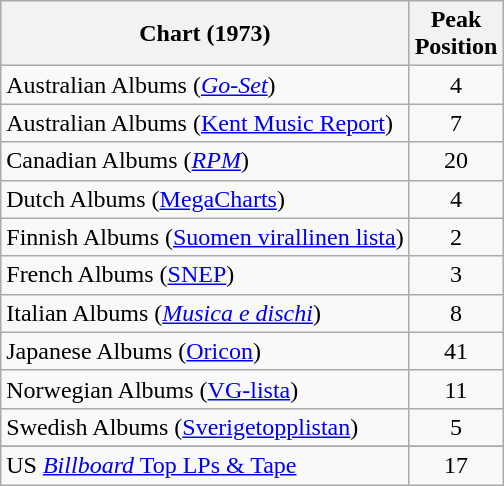<table class="wikitable sortable">
<tr>
<th scope="col">Chart (1973)</th>
<th scope="col">Peak<br>Position</th>
</tr>
<tr>
<td align="left">Australian Albums (<em><a href='#'>Go-Set</a></em>)</td>
<td align="center">4</td>
</tr>
<tr>
<td align="left">Australian Albums (<a href='#'>Kent Music Report</a>)</td>
<td align="center">7</td>
</tr>
<tr>
<td align="left">Canadian Albums (<em><a href='#'>RPM</a></em>)</td>
<td align="center">20</td>
</tr>
<tr>
<td align="left">Dutch Albums (<a href='#'>MegaCharts</a>)</td>
<td align="center">4</td>
</tr>
<tr>
<td align="left">Finnish Albums (<a href='#'>Suomen virallinen lista</a>)</td>
<td align="center">2</td>
</tr>
<tr>
<td align="left">French Albums (<a href='#'>SNEP</a>)</td>
<td align="center">3</td>
</tr>
<tr>
<td align="left">Italian Albums (<em><a href='#'>Musica e dischi</a></em>)</td>
<td align="center">8</td>
</tr>
<tr>
<td align="left">Japanese Albums (<a href='#'>Oricon</a>)</td>
<td align="center">41</td>
</tr>
<tr>
<td align="left">Norwegian Albums (<a href='#'>VG-lista</a>)</td>
<td align="center">11</td>
</tr>
<tr>
<td align="left">Swedish Albums (<a href='#'>Sverigetopplistan</a>)</td>
<td align="center">5</td>
</tr>
<tr>
</tr>
<tr>
<td align="left">US <a href='#'><em>Billboard</em> Top LPs & Tape</a></td>
<td align="center">17</td>
</tr>
</table>
